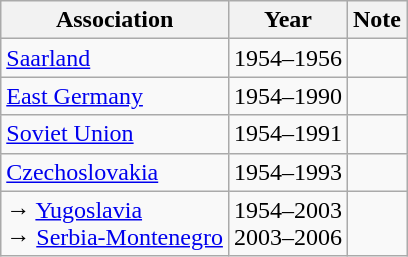<table class="wikitable sortable" style="text-align:center;">
<tr>
<th>Association</th>
<th>Year</th>
<th>Note</th>
</tr>
<tr>
<td align="left"> <a href='#'>Saarland</a></td>
<td>1954–1956</td>
<td></td>
</tr>
<tr>
<td align="left"> <a href='#'>East Germany</a></td>
<td>1954–1990</td>
<td></td>
</tr>
<tr>
<td align="left"> <a href='#'>Soviet Union</a></td>
<td>1954–1991</td>
<td></td>
</tr>
<tr>
<td align="left"> <a href='#'>Czechoslovakia</a></td>
<td>1954–1993</td>
<td></td>
</tr>
<tr>
<td align="left"> →  <a href='#'>Yugoslavia</a><br> →  <a href='#'>Serbia-Montenegro</a></td>
<td>1954–2003<br>2003–2006</td>
<td></td>
</tr>
</table>
